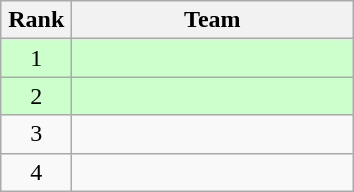<table class="wikitable" style="text-align:center;">
<tr>
<th width=40>Rank</th>
<th width=180>Team</th>
</tr>
<tr bgcolor=#ccffcc>
<td>1</td>
<td style="text-align:left;"></td>
</tr>
<tr bgcolor=#ccffcc>
<td>2</td>
<td style="text-align:left;"></td>
</tr>
<tr>
<td>3</td>
<td style="text-align:left;"></td>
</tr>
<tr>
<td>4</td>
<td style="text-align:left;"></td>
</tr>
</table>
